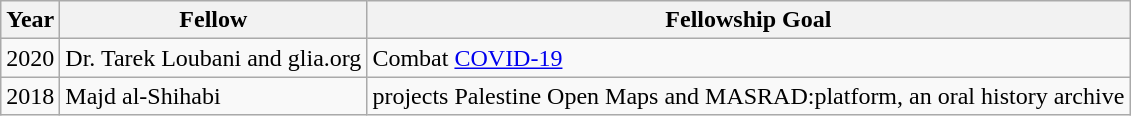<table class="wikitable">
<tr>
<th>Year</th>
<th>Fellow</th>
<th>Fellowship Goal</th>
</tr>
<tr>
<td>2020</td>
<td>Dr. Tarek Loubani and glia.org</td>
<td>Combat <a href='#'>COVID-19</a></td>
</tr>
<tr>
<td>2018</td>
<td>Majd al-Shihabi</td>
<td>projects Palestine Open Maps and MASRAD:platform, an oral history archive</td>
</tr>
</table>
